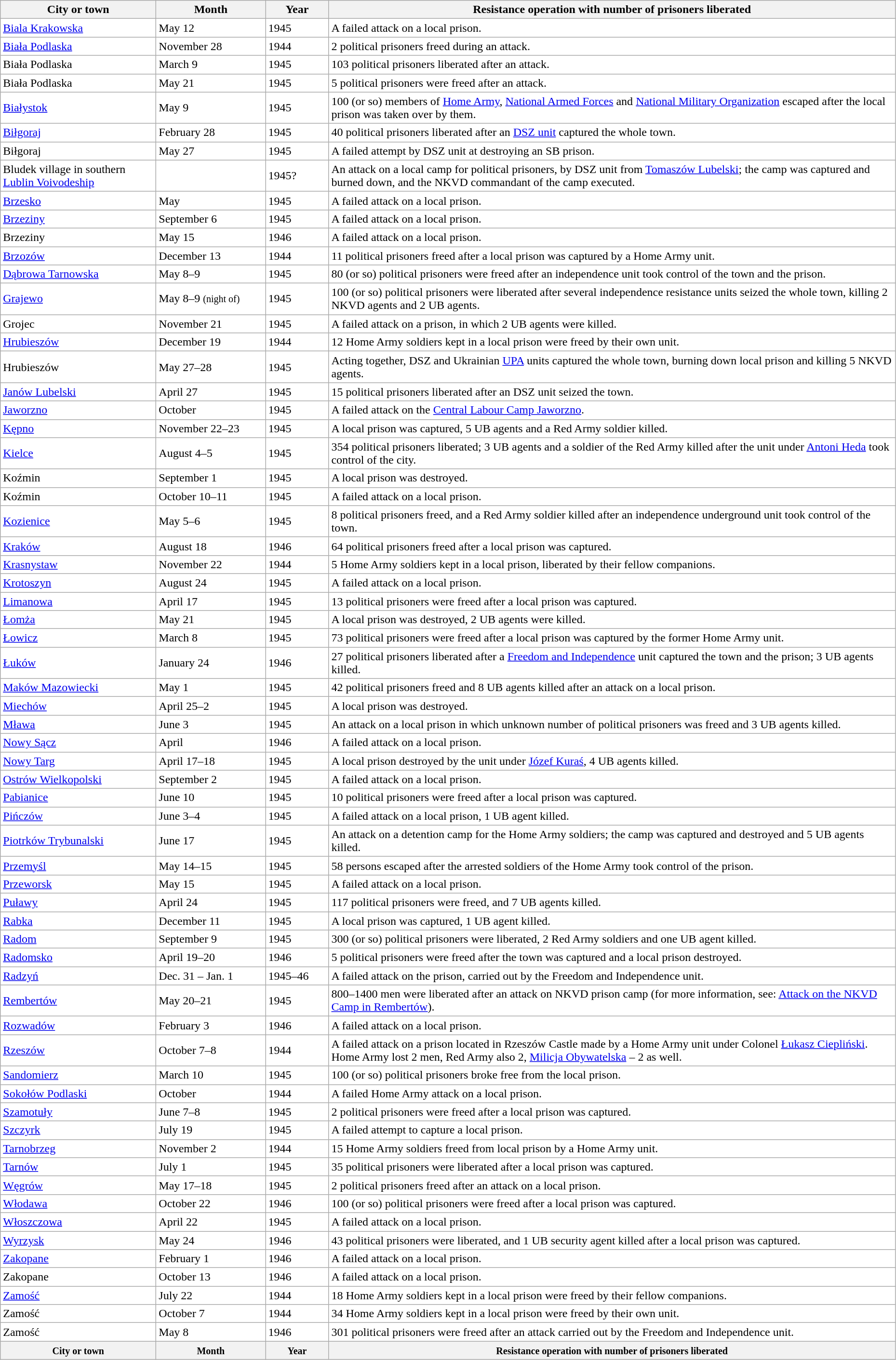<table class="wikitable sortable" align="left" width="98%" style="background:#FFFFFF; font-size:100%; border:0px solid #a3bfb1; color:#000;">
<tr>
<th scope="col" style="width: 13em;">City or town</th>
<th scope="col" style="width: 9em;">Month</th>
<th scope="col" style="width: 5em;">Year</th>
<th scope="col">Resistance operation with number of prisoners liberated</th>
</tr>
<tr>
<td> <a href='#'>Biala Krakowska</a></td>
<td> May 12</td>
<td> 1945</td>
<td> A failed attack on a local prison.</td>
</tr>
<tr>
<td> <a href='#'>Biała Podlaska</a></td>
<td> November 28</td>
<td> 1944</td>
<td> 2 political prisoners freed during an attack.</td>
</tr>
<tr>
<td> Biała Podlaska</td>
<td> March 9</td>
<td> 1945</td>
<td> 103 political prisoners liberated after an attack.</td>
</tr>
<tr>
<td> Biała Podlaska</td>
<td> May 21</td>
<td> 1945</td>
<td>  5 political prisoners were freed after an attack.</td>
</tr>
<tr>
<td> <a href='#'>Białystok</a></td>
<td> May 9</td>
<td> 1945</td>
<td>  100 (or so) members of <a href='#'>Home Army</a>, <a href='#'>National Armed Forces</a> and <a href='#'>National Military Organization</a> escaped after the local prison was taken over by them.</td>
</tr>
<tr>
<td> <a href='#'>Biłgoraj</a></td>
<td> February 28</td>
<td> 1945</td>
<td>  40 political prisoners liberated after an <a href='#'>DSZ unit</a> captured the whole town.</td>
</tr>
<tr>
<td> Biłgoraj</td>
<td> May 27</td>
<td> 1945</td>
<td>  A failed attempt by DSZ unit at destroying  an SB prison.</td>
</tr>
<tr>
<td> Bludek village in southern <a href='#'>Lublin Voivodeship</a></td>
<td></td>
<td> 1945?</td>
<td>  An attack on a local camp for political prisoners, by DSZ unit from <a href='#'>Tomaszów Lubelski</a>; the camp was captured and burned down, and the NKVD commandant of the camp executed.</td>
</tr>
<tr>
<td> <a href='#'>Brzesko</a></td>
<td> May</td>
<td> 1945</td>
<td>  A failed attack on a local prison.</td>
</tr>
<tr>
<td> <a href='#'>Brzeziny</a></td>
<td> September 6</td>
<td> 1945</td>
<td>  A failed attack on a local prison.</td>
</tr>
<tr>
<td> Brzeziny</td>
<td> May 15</td>
<td> 1946</td>
<td>  A failed attack on a local prison.</td>
</tr>
<tr>
<td> <a href='#'>Brzozów</a></td>
<td> December 13</td>
<td> 1944</td>
<td>  11 political prisoners freed after a local prison was captured by a Home Army unit.</td>
</tr>
<tr>
<td> <a href='#'>Dąbrowa Tarnowska</a></td>
<td> May 8–9</td>
<td> 1945</td>
<td>  80 (or so) political prisoners were freed after an independence unit took control of the town and the prison.</td>
</tr>
<tr>
<td> <a href='#'>Grajewo</a></td>
<td> May 8–9 <small>(night of)</small></td>
<td> 1945</td>
<td>  100 (or so) political prisoners were liberated after several independence resistance units seized the whole town, killing 2 NKVD agents and 2 UB agents.</td>
</tr>
<tr>
<td> Grojec</td>
<td> November 21</td>
<td> 1945</td>
<td>  A failed attack on a prison, in which 2 UB agents were killed.</td>
</tr>
<tr>
<td> <a href='#'>Hrubieszów</a></td>
<td> December 19</td>
<td> 1944</td>
<td>  12 Home Army soldiers kept in a local prison were freed by their own unit.</td>
</tr>
<tr>
<td> Hrubieszów</td>
<td> May 27–28</td>
<td> 1945</td>
<td>  Acting together, DSZ and Ukrainian <a href='#'>UPA</a> units captured the whole town, burning down local prison and killing 5 NKVD agents.</td>
</tr>
<tr>
<td> <a href='#'>Janów Lubelski</a></td>
<td> April 27</td>
<td> 1945</td>
<td>  15 political prisoners liberated after an DSZ unit seized the town.</td>
</tr>
<tr>
<td> <a href='#'>Jaworzno</a></td>
<td> October</td>
<td> 1945</td>
<td>  A failed attack on the <a href='#'>Central Labour Camp Jaworzno</a>.</td>
</tr>
<tr>
<td> <a href='#'>Kępno</a></td>
<td> November 22–23</td>
<td> 1945</td>
<td>  A local prison was captured, 5 UB agents and a Red Army soldier killed.</td>
</tr>
<tr>
<td> <a href='#'>Kielce</a></td>
<td> August 4–5</td>
<td> 1945</td>
<td>  354 political prisoners liberated; 3 UB agents and a soldier of the Red Army killed after the unit under <a href='#'>Antoni Heda</a> took control of the city.</td>
</tr>
<tr>
<td> Koźmin</td>
<td> September 1</td>
<td> 1945</td>
<td>  A local prison was destroyed.</td>
</tr>
<tr>
<td> Koźmin</td>
<td> October 10–11</td>
<td> 1945</td>
<td>  A failed attack on a local prison.</td>
</tr>
<tr>
<td> <a href='#'>Kozienice</a></td>
<td> May 5–6</td>
<td> 1945</td>
<td>  8 political prisoners freed, and a Red Army soldier killed after an independence underground unit took control of the town.</td>
</tr>
<tr>
<td>  <a href='#'>Kraków</a></td>
<td> August 18</td>
<td> 1946</td>
<td>  64 political prisoners freed after a local prison was captured.</td>
</tr>
<tr>
<td>  <a href='#'>Krasnystaw</a></td>
<td> November 22</td>
<td> 1944</td>
<td>  5 Home Army soldiers kept in a local prison, liberated by their fellow companions.</td>
</tr>
<tr>
<td>  <a href='#'>Krotoszyn</a></td>
<td> August 24</td>
<td> 1945</td>
<td>  A failed attack on a local prison.</td>
</tr>
<tr>
<td>  <a href='#'>Limanowa</a></td>
<td> April 17</td>
<td> 1945</td>
<td>  13 political prisoners were freed after a local prison was captured.</td>
</tr>
<tr>
<td>  <a href='#'>Łomża</a></td>
<td> May 21</td>
<td> 1945</td>
<td>  A local prison was destroyed, 2 UB agents were killed.</td>
</tr>
<tr>
<td>  <a href='#'>Łowicz</a></td>
<td> March 8</td>
<td> 1945</td>
<td>  73 political prisoners were freed after a local prison was captured by the former Home Army unit.</td>
</tr>
<tr>
<td>  <a href='#'>Łuków</a></td>
<td> January 24</td>
<td> 1946</td>
<td>  27 political prisoners liberated after a <a href='#'>Freedom and Independence</a> unit captured the town and the prison; 3 UB agents killed.</td>
</tr>
<tr>
<td>  <a href='#'>Maków Mazowiecki</a></td>
<td> May 1</td>
<td> 1945</td>
<td>  42 political prisoners freed and 8 UB agents killed after an attack on a local prison.</td>
</tr>
<tr>
<td>  <a href='#'>Miechów</a></td>
<td> April 25–2</td>
<td> 1945</td>
<td>  A local prison was destroyed.</td>
</tr>
<tr>
<td>  <a href='#'>Mława</a></td>
<td> June 3</td>
<td> 1945</td>
<td>  An attack on a local prison in which unknown number of political prisoners was freed and 3 UB agents killed.</td>
</tr>
<tr>
<td>  <a href='#'>Nowy Sącz</a></td>
<td> April</td>
<td> 1946</td>
<td>  A failed attack on a local prison.</td>
</tr>
<tr>
<td>  <a href='#'>Nowy Targ</a></td>
<td> April 17–18</td>
<td> 1945</td>
<td>  A local prison destroyed by the unit under <a href='#'>Józef Kuraś</a>, 4 UB agents killed.</td>
</tr>
<tr>
<td>  <a href='#'>Ostrów Wielkopolski</a></td>
<td> September 2</td>
<td> 1945</td>
<td>  A failed attack on a local prison.</td>
</tr>
<tr>
<td>  <a href='#'>Pabianice</a></td>
<td> June 10</td>
<td> 1945</td>
<td>  10 political prisoners were freed after a local prison was captured.</td>
</tr>
<tr>
<td>  <a href='#'>Pińczów</a></td>
<td> June 3–4</td>
<td> 1945</td>
<td>  A failed attack on a local prison, 1 UB agent killed.</td>
</tr>
<tr>
<td>  <a href='#'>Piotrków Trybunalski</a></td>
<td> June 17</td>
<td> 1945</td>
<td>  An attack on a detention camp for the Home Army soldiers; the camp was captured and destroyed and 5 UB agents killed.</td>
</tr>
<tr>
<td>  <a href='#'>Przemyśl</a></td>
<td> May 14–15</td>
<td> 1945</td>
<td>  58 persons escaped after the arrested soldiers of the Home Army took control of the prison.</td>
</tr>
<tr>
<td>  <a href='#'>Przeworsk</a></td>
<td> May 15</td>
<td> 1945</td>
<td>  A failed attack on a local prison.</td>
</tr>
<tr>
<td>  <a href='#'>Puławy</a></td>
<td> April 24</td>
<td> 1945</td>
<td>  117 political prisoners were freed, and 7 UB agents killed.</td>
</tr>
<tr>
<td>  <a href='#'>Rabka</a></td>
<td> December 11</td>
<td> 1945</td>
<td>  A local prison was captured, 1 UB agent killed.</td>
</tr>
<tr>
<td>  <a href='#'>Radom</a></td>
<td> September 9</td>
<td> 1945</td>
<td>  300 (or so) political prisoners were liberated, 2 Red Army soldiers and one UB agent killed.</td>
</tr>
<tr>
<td>  <a href='#'>Radomsko</a></td>
<td> April 19–20</td>
<td> 1946</td>
<td>  5 political prisoners were freed after the town was captured and a local prison destroyed.</td>
</tr>
<tr>
<td>  <a href='#'>Radzyń</a></td>
<td> Dec. 31 – Jan. 1</td>
<td> 1945–46</td>
<td>  A failed attack on the prison, carried out by the Freedom and Independence unit.</td>
</tr>
<tr>
<td>  <a href='#'>Rembertów</a></td>
<td> May 20–21</td>
<td> 1945</td>
<td>  800–1400 men were liberated after an attack on NKVD prison camp (for more information, see: <a href='#'>Attack on the NKVD Camp in Rembertów</a>).</td>
</tr>
<tr>
<td>  <a href='#'>Rozwadów</a></td>
<td> February 3</td>
<td> 1946</td>
<td>  A failed attack on a local prison.</td>
</tr>
<tr>
<td>  <a href='#'>Rzeszów</a></td>
<td> October 7–8</td>
<td> 1944</td>
<td>  A failed attack on a prison located in Rzeszów Castle made by a Home Army unit under Colonel <a href='#'>Łukasz Ciepliński</a>.  Home Army lost 2 men, Red Army also 2, <a href='#'>Milicja Obywatelska</a> – 2 as well.</td>
</tr>
<tr>
<td>  <a href='#'>Sandomierz</a></td>
<td> March 10</td>
<td> 1945</td>
<td>  100 (or so) political prisoners broke free from the local prison.</td>
</tr>
<tr>
<td>  <a href='#'>Sokołów Podlaski</a></td>
<td> October</td>
<td> 1944</td>
<td>  A failed Home Army attack on a local prison.</td>
</tr>
<tr>
<td>  <a href='#'>Szamotuły</a></td>
<td> June 7–8</td>
<td> 1945</td>
<td>  2 political prisoners were freed after a local prison was captured.</td>
</tr>
<tr>
<td>  <a href='#'>Szczyrk</a></td>
<td> July 19</td>
<td> 1945</td>
<td>  A failed attempt to capture a local prison.</td>
</tr>
<tr>
<td>  <a href='#'>Tarnobrzeg</a></td>
<td> November 2</td>
<td> 1944</td>
<td>  15 Home Army soldiers freed from local prison by a Home Army unit.</td>
</tr>
<tr>
<td>  <a href='#'>Tarnów</a></td>
<td> July 1</td>
<td> 1945</td>
<td>  35 political prisoners were liberated after a local prison was captured.</td>
</tr>
<tr>
<td>  <a href='#'>Węgrów</a></td>
<td> May 17–18</td>
<td> 1945</td>
<td>  2 political prisoners freed after an attack on a local prison.</td>
</tr>
<tr>
<td>  <a href='#'>Włodawa</a></td>
<td> October 22</td>
<td> 1946</td>
<td>  100 (or so) political prisoners were freed after a local prison was captured.</td>
</tr>
<tr>
<td>  <a href='#'>Włoszczowa</a></td>
<td> April 22</td>
<td> 1945</td>
<td>  A failed attack on a local prison.</td>
</tr>
<tr>
<td>  <a href='#'>Wyrzysk</a></td>
<td> May 24</td>
<td> 1946</td>
<td>  43 political prisoners were liberated, and 1 UB security agent killed after a local prison was captured.</td>
</tr>
<tr>
<td>  <a href='#'>Zakopane</a></td>
<td> February 1</td>
<td> 1946</td>
<td>  A failed attack on a local prison.</td>
</tr>
<tr>
<td>  Zakopane</td>
<td> October 13</td>
<td> 1946</td>
<td>  A failed attack on a local prison.</td>
</tr>
<tr>
<td>  <a href='#'>Zamość</a></td>
<td> July 22</td>
<td> 1944</td>
<td>  18 Home Army soldiers kept in a local prison were freed by their fellow companions.</td>
</tr>
<tr>
<td>  Zamość</td>
<td> October 7</td>
<td> 1944</td>
<td>  34 Home Army soldiers kept in a local prison were freed by their own unit.</td>
</tr>
<tr>
<td>  Zamość</td>
<td> May 8</td>
<td> 1946</td>
<td>  301 political prisoners were freed after an attack carried out by the Freedom and Independence unit.</td>
</tr>
<tr class="sortbottom">
<th><small>City or town</small></th>
<th><small>Month</small></th>
<th><small>Year</small></th>
<th><small>Resistance operation with number of prisoners liberated</small></th>
</tr>
</table>
